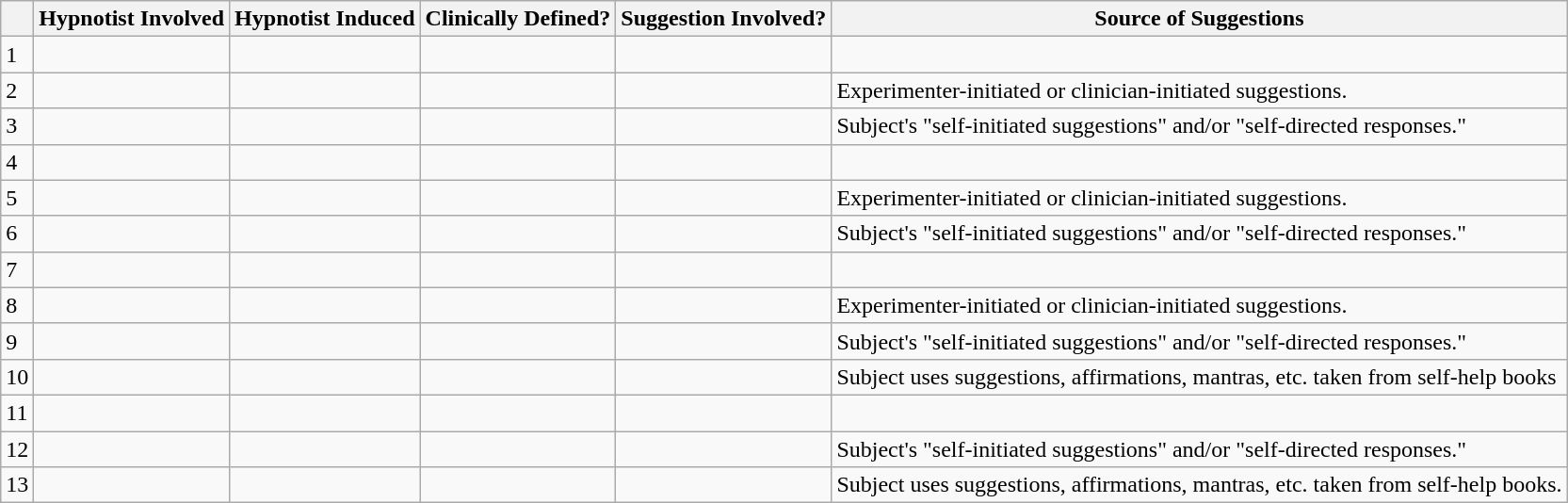<table class="wikitable">
<tr>
<th></th>
<th>Hypnotist Involved</th>
<th>Hypnotist Induced</th>
<th>Clinically Defined?</th>
<th>Suggestion Involved?</th>
<th>Source of Suggestions</th>
</tr>
<tr>
<td>1</td>
<td><br></td>
<td></td>
<td></td>
<td></td>
<td></td>
</tr>
<tr>
<td>2</td>
<td><br></td>
<td></td>
<td></td>
<td></td>
<td>Experimenter-initiated or clinician-initiated suggestions.</td>
</tr>
<tr>
<td>3</td>
<td><br></td>
<td></td>
<td></td>
<td></td>
<td>Subject's "self-initiated suggestions" and/or "self-directed responses."</td>
</tr>
<tr>
<td>4</td>
<td><br></td>
<td></td>
<td></td>
<td></td>
<td></td>
</tr>
<tr>
<td>5</td>
<td><br></td>
<td></td>
<td></td>
<td></td>
<td>Experimenter-initiated or clinician-initiated suggestions.</td>
</tr>
<tr>
<td>6</td>
<td><br></td>
<td></td>
<td></td>
<td></td>
<td>Subject's "self-initiated suggestions" and/or "self-directed responses."</td>
</tr>
<tr>
<td>7</td>
<td><br></td>
<td></td>
<td></td>
<td></td>
<td></td>
</tr>
<tr>
<td>8</td>
<td><br></td>
<td></td>
<td></td>
<td></td>
<td>Experimenter-initiated or clinician-initiated suggestions.</td>
</tr>
<tr>
<td>9</td>
<td><br></td>
<td></td>
<td></td>
<td></td>
<td>Subject's "self-initiated suggestions" and/or "self-directed responses."</td>
</tr>
<tr>
<td>10</td>
<td><br></td>
<td></td>
<td></td>
<td></td>
<td>Subject uses suggestions, affirmations, mantras, etc. taken from self-help books </td>
</tr>
<tr>
<td>11</td>
<td><br></td>
<td></td>
<td></td>
<td></td>
<td></td>
</tr>
<tr>
<td>12</td>
<td><br></td>
<td></td>
<td></td>
<td></td>
<td>Subject's "self-initiated suggestions" and/or "self-directed responses."</td>
</tr>
<tr>
<td>13</td>
<td><br></td>
<td></td>
<td></td>
<td></td>
<td>Subject uses suggestions, affirmations, mantras, etc. taken from self-help books. </td>
</tr>
</table>
